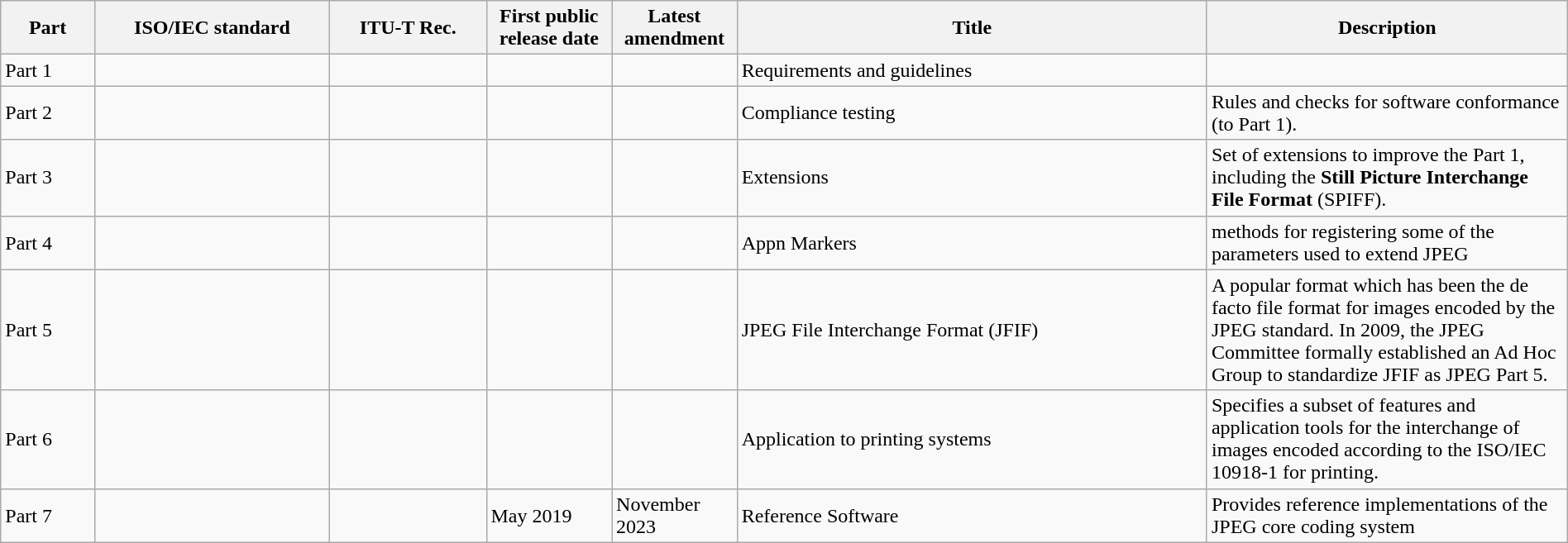<table class="wikitable sortable" style="width:100%;">
<tr>
<th style="width:6%;">Part</th>
<th style="width:15%;">ISO/IEC standard</th>
<th style="width:10%;">ITU-T Rec.</th>
<th style="width:8%;">First public release date</th>
<th style="width:8%;">Latest amendment</th>
<th style="width:30%;">Title</th>
<th>Description</th>
</tr>
<tr>
<td>Part 1</td>
<td></td>
<td></td>
<td></td>
<td></td>
<td>Requirements and guidelines</td>
<td></td>
</tr>
<tr>
<td>Part 2</td>
<td></td>
<td></td>
<td></td>
<td></td>
<td>Compliance testing</td>
<td>Rules and checks for software conformance (to Part 1).</td>
</tr>
<tr>
<td>Part 3</td>
<td></td>
<td></td>
<td></td>
<td></td>
<td>Extensions</td>
<td>Set of extensions to improve the Part 1, including the <strong>Still Picture Interchange File Format</strong> (SPIFF).</td>
</tr>
<tr>
<td>Part 4</td>
<td></td>
<td></td>
<td></td>
<td></td>
<td>Appn Markers</td>
<td>methods for registering some of the parameters used to extend JPEG</td>
</tr>
<tr>
<td>Part 5</td>
<td></td>
<td></td>
<td></td>
<td></td>
<td>JPEG File Interchange Format (JFIF)</td>
<td>A popular format which has been the de facto file format for images encoded by the JPEG standard. In 2009, the JPEG Committee formally established an Ad Hoc Group to standardize JFIF as JPEG Part 5.</td>
</tr>
<tr>
<td>Part 6</td>
<td></td>
<td></td>
<td></td>
<td></td>
<td>Application to printing systems</td>
<td>Specifies a subset of features and application tools for the interchange of images encoded according to the ISO/IEC 10918-1 for printing.</td>
</tr>
<tr>
<td>Part 7</td>
<td></td>
<td></td>
<td>May 2019</td>
<td>November 2023</td>
<td>Reference Software</td>
<td>Provides reference implementations of the JPEG core coding system</td>
</tr>
</table>
